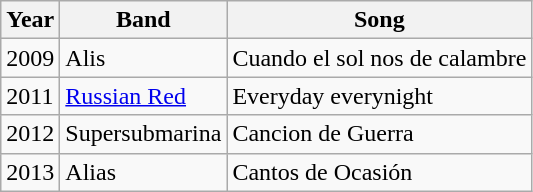<table class="wikitable">
<tr>
<th>Year</th>
<th>Band</th>
<th>Song</th>
</tr>
<tr>
<td>2009</td>
<td>Alis</td>
<td>Cuando el sol nos de calambre</td>
</tr>
<tr>
<td>2011</td>
<td><a href='#'>Russian Red</a></td>
<td>Everyday everynight</td>
</tr>
<tr>
<td>2012</td>
<td>Supersubmarina</td>
<td>Cancion de Guerra</td>
</tr>
<tr>
<td>2013</td>
<td>Alias</td>
<td>Cantos de Ocasión</td>
</tr>
</table>
